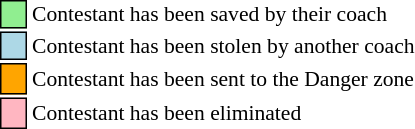<table class="toccolours" style="font-size: 90%; white-space: nowrap;">
<tr>
<td style="background:#90EE90; border:1px solid black; text-align:center"><strong></strong></td>
<td>Contestant has been saved by their coach</td>
</tr>
<tr>
<td style="background: lightblue; border:1px solid black; text-align:center"><strong></strong></td>
<td>Contestant has been stolen by another coach</td>
</tr>
<tr>
<td style="background:orange; border:1px solid black;">    </td>
<td style="padding-right: 8px">Contestant has been sent to the Danger zone</td>
</tr>
<tr>
<td style="background:lightpink; border:1px solid black;">    </td>
<td>Contestant has been eliminated</td>
</tr>
<tr>
</tr>
</table>
